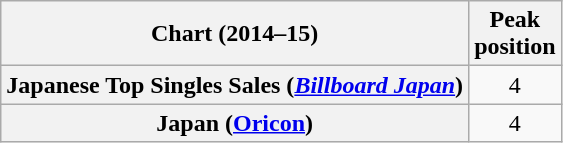<table class="wikitable sortable plainrowheaders" style="text-align:center">
<tr>
<th scope="col">Chart (2014–15)</th>
<th scope="col">Peak<br>position</th>
</tr>
<tr>
<th scope="row">Japanese Top Singles Sales (<em><a href='#'>Billboard Japan</a></em>)</th>
<td>4</td>
</tr>
<tr>
<th scope="row">Japan (<a href='#'>Oricon</a>)</th>
<td>4</td>
</tr>
</table>
